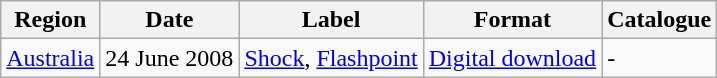<table class="wikitable">
<tr>
<th>Region</th>
<th>Date</th>
<th>Label</th>
<th>Format</th>
<th>Catalogue</th>
</tr>
<tr>
<td><a href='#'>Australia</a></td>
<td>24 June 2008</td>
<td><a href='#'>Shock</a>, <a href='#'>Flashpoint</a></td>
<td><a href='#'>Digital download</a></td>
<td>-</td>
</tr>
</table>
